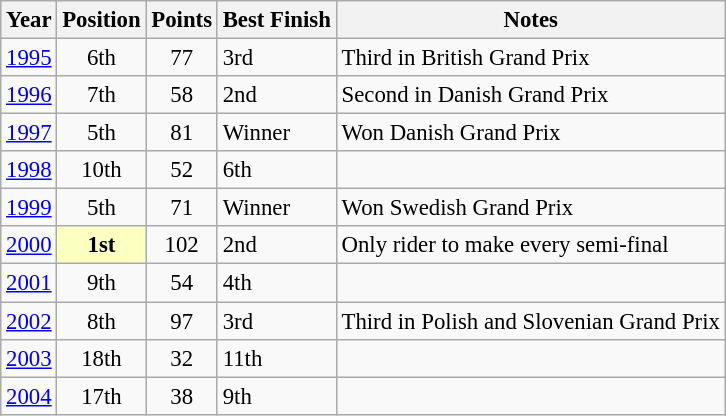<table class="wikitable" style="font-size: 95%;">
<tr>
<th>Year</th>
<th>Position</th>
<th>Points</th>
<th>Best Finish</th>
<th>Notes</th>
</tr>
<tr>
<td><a href='#'>1995</a></td>
<td align="center">6th</td>
<td align="center">77</td>
<td>3rd</td>
<td>Third in British Grand Prix</td>
</tr>
<tr>
<td><a href='#'>1996</a></td>
<td align="center">7th</td>
<td align="center">58</td>
<td>2nd</td>
<td>Second in Danish Grand Prix</td>
</tr>
<tr>
<td><a href='#'>1997</a></td>
<td align="center">5th</td>
<td align="center">81</td>
<td>Winner</td>
<td>Won Danish Grand Prix</td>
</tr>
<tr>
<td><a href='#'>1998</a></td>
<td align="center">10th</td>
<td align="center">52</td>
<td>6th</td>
<td></td>
</tr>
<tr>
<td><a href='#'>1999</a></td>
<td align="center">5th</td>
<td align="center">71</td>
<td>Winner</td>
<td>Won Swedish Grand Prix</td>
</tr>
<tr>
<td><a href='#'>2000</a></td>
<td align="center" style="background:#FBFFBF;"><strong>1st</strong></td>
<td align="center">102</td>
<td>2nd</td>
<td>Only rider to make every semi-final</td>
</tr>
<tr>
<td><a href='#'>2001</a></td>
<td align="center">9th</td>
<td align="center">54</td>
<td>4th</td>
<td></td>
</tr>
<tr>
<td><a href='#'>2002</a></td>
<td align="center">8th</td>
<td align="center">97</td>
<td>3rd</td>
<td>Third in Polish and Slovenian Grand Prix</td>
</tr>
<tr>
<td><a href='#'>2003</a></td>
<td align="center">18th</td>
<td align="center">32</td>
<td>11th</td>
<td></td>
</tr>
<tr>
<td><a href='#'>2004</a></td>
<td align="center">17th</td>
<td align="center">38</td>
<td>9th</td>
<td></td>
</tr>
</table>
